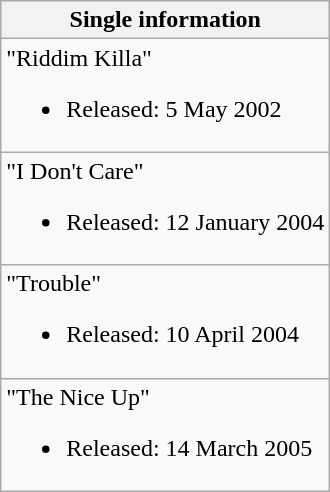<table class="wikitable">
<tr>
<th align="left">Single information</th>
</tr>
<tr>
<td align="left">"Riddim Killa"<br><ul><li>Released: 5 May 2002</li></ul></td>
</tr>
<tr>
<td align="left">"I Don't Care"<br><ul><li>Released: 12 January 2004</li></ul></td>
</tr>
<tr>
<td align="left">"Trouble"<br><ul><li>Released: 10 April 2004</li></ul></td>
</tr>
<tr>
<td align="left">"The Nice Up"<br><ul><li>Released: 14 March 2005</li></ul></td>
</tr>
</table>
